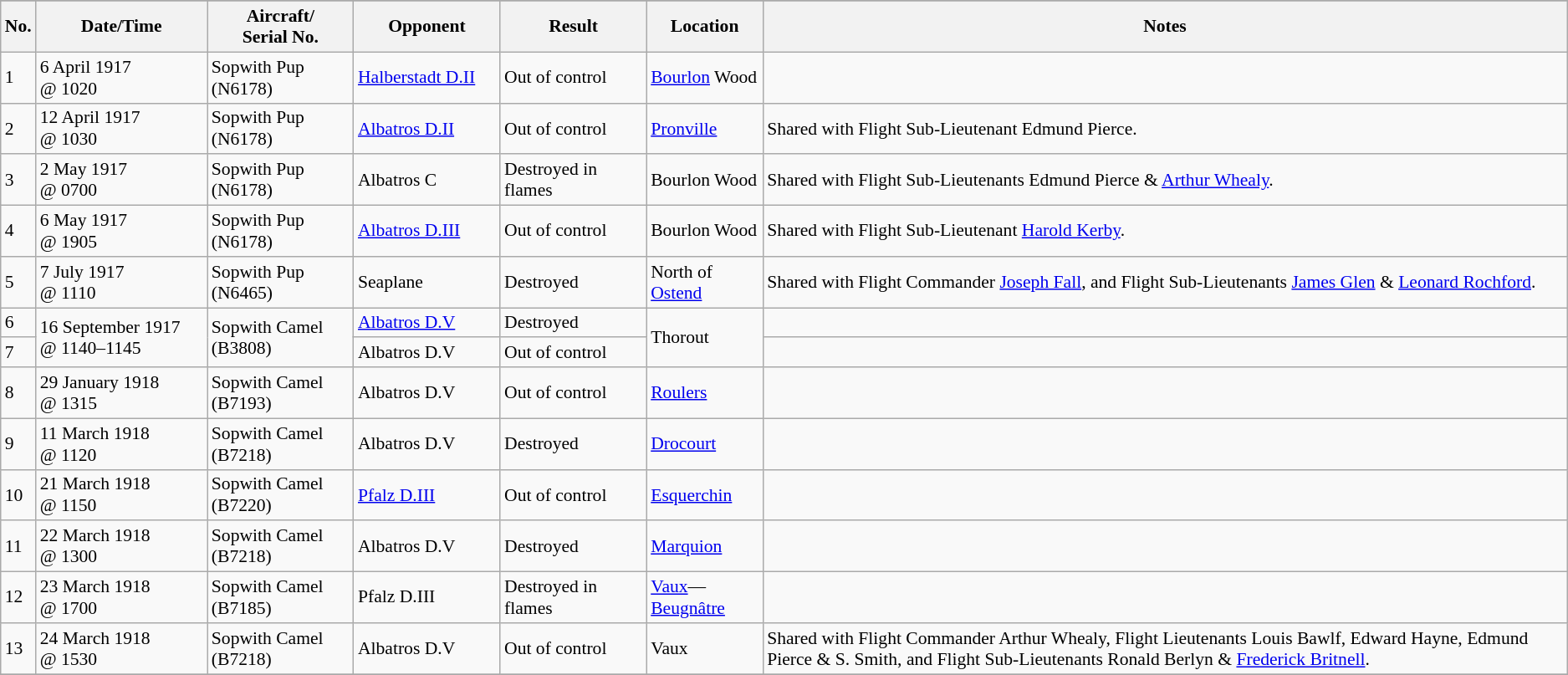<table class="wikitable" style="font-size:90%;">
<tr>
</tr>
<tr>
<th>No.</th>
<th width="130">Date/Time</th>
<th width="110">Aircraft/<br>Serial No.</th>
<th width="110">Opponent</th>
<th width="110">Result</th>
<th>Location</th>
<th>Notes</th>
</tr>
<tr>
<td>1</td>
<td>6 April 1917<br>@ 1020</td>
<td>Sopwith Pup<br>(N6178)</td>
<td><a href='#'>Halberstadt D.II</a></td>
<td>Out of control</td>
<td><a href='#'>Bourlon</a> Wood</td>
<td></td>
</tr>
<tr>
<td>2</td>
<td>12 April 1917<br>@ 1030</td>
<td>Sopwith Pup<br>(N6178)</td>
<td><a href='#'>Albatros D.II</a></td>
<td>Out of control</td>
<td><a href='#'>Pronville</a></td>
<td>Shared with Flight Sub-Lieutenant Edmund Pierce.</td>
</tr>
<tr>
<td>3</td>
<td>2 May 1917<br>@ 0700</td>
<td>Sopwith Pup<br>(N6178)</td>
<td>Albatros C</td>
<td>Destroyed in flames</td>
<td>Bourlon Wood</td>
<td>Shared with Flight Sub-Lieutenants Edmund Pierce & <a href='#'>Arthur Whealy</a>.</td>
</tr>
<tr>
<td>4</td>
<td>6 May 1917<br>@ 1905</td>
<td>Sopwith Pup<br>(N6178)</td>
<td><a href='#'>Albatros D.III</a></td>
<td>Out of control</td>
<td>Bourlon Wood</td>
<td>Shared with Flight Sub-Lieutenant <a href='#'>Harold Kerby</a>.</td>
</tr>
<tr>
<td>5</td>
<td>7 July 1917<br>@ 1110</td>
<td>Sopwith Pup<br>(N6465)</td>
<td>Seaplane</td>
<td>Destroyed</td>
<td>North of <a href='#'>Ostend</a></td>
<td>Shared with Flight Commander <a href='#'>Joseph Fall</a>, and Flight Sub-Lieutenants <a href='#'>James Glen</a> & <a href='#'>Leonard Rochford</a>.</td>
</tr>
<tr>
<td>6</td>
<td rowspan="2">16 September 1917<br>@ 1140–1145</td>
<td rowspan="2">Sopwith Camel<br>(B3808)</td>
<td><a href='#'>Albatros D.V</a></td>
<td>Destroyed</td>
<td rowspan="2">Thorout</td>
<td></td>
</tr>
<tr>
<td>7</td>
<td>Albatros D.V</td>
<td>Out of control</td>
<td></td>
</tr>
<tr>
<td>8</td>
<td>29 January 1918<br>@ 1315</td>
<td>Sopwith Camel<br>(B7193)</td>
<td>Albatros D.V</td>
<td>Out of control</td>
<td><a href='#'>Roulers</a></td>
<td></td>
</tr>
<tr>
<td>9</td>
<td>11 March 1918<br>@ 1120</td>
<td>Sopwith Camel<br>(B7218)</td>
<td>Albatros D.V</td>
<td>Destroyed</td>
<td><a href='#'>Drocourt</a></td>
<td></td>
</tr>
<tr>
<td>10</td>
<td>21 March 1918<br>@ 1150</td>
<td>Sopwith Camel<br>(B7220)</td>
<td><a href='#'>Pfalz D.III</a></td>
<td>Out of control</td>
<td><a href='#'>Esquerchin</a></td>
<td></td>
</tr>
<tr>
<td>11</td>
<td>22 March 1918<br>@ 1300</td>
<td>Sopwith Camel<br>(B7218)</td>
<td>Albatros D.V</td>
<td>Destroyed</td>
<td><a href='#'>Marquion</a></td>
<td></td>
</tr>
<tr>
<td>12</td>
<td>23 March 1918<br>@ 1700</td>
<td>Sopwith Camel<br>(B7185)</td>
<td>Pfalz D.III</td>
<td>Destroyed in flames</td>
<td><a href='#'>Vaux</a>—<a href='#'>Beugnâtre</a></td>
<td></td>
</tr>
<tr>
<td>13</td>
<td>24 March 1918<br>@ 1530</td>
<td>Sopwith Camel<br>(B7218)</td>
<td>Albatros D.V</td>
<td>Out of control</td>
<td>Vaux</td>
<td>Shared with Flight Commander Arthur Whealy, Flight Lieutenants Louis Bawlf, Edward Hayne, Edmund Pierce & S. Smith, and Flight Sub-Lieutenants Ronald Berlyn & <a href='#'>Frederick Britnell</a>.</td>
</tr>
<tr>
</tr>
</table>
